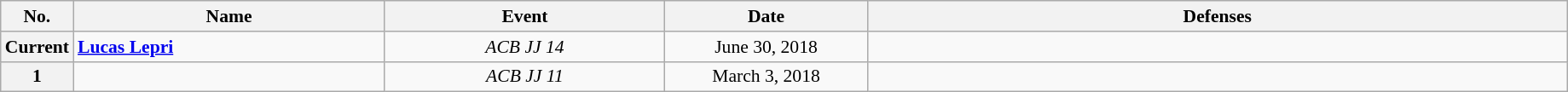<table class="wikitable" style="width:97%; font-size:90%;">
<tr>
<th style= width:1%;">No.</th>
<th style= width:20%;">Name</th>
<th style= width:18%;">Event</th>
<th style=width:13%;">Date</th>
<th style= width:45%;">Defenses</th>
</tr>
<tr>
<th>Current</th>
<td align=left> <strong><a href='#'>Lucas Lepri</a></strong></td>
<td align=center><em>ACB JJ 14</em><br></td>
<td align=center>June 30, 2018</td>
<td align=left></td>
</tr>
<tr>
<th>1</th>
<td align=left> <br></td>
<td align=center><em>ACB JJ 11</em><br></td>
<td align=center>March 3, 2018</td>
<td align=left></td>
</tr>
</table>
